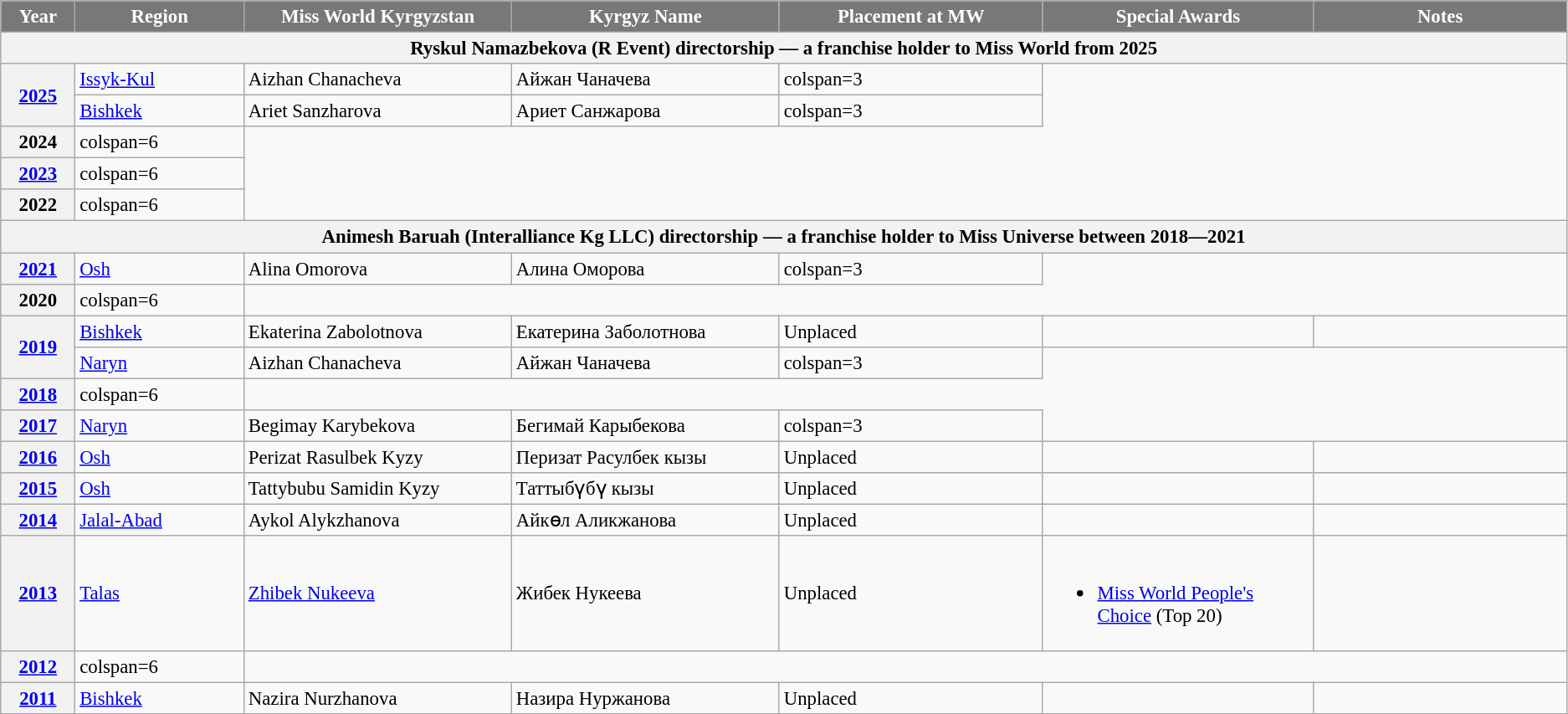<table class="wikitable " style="font-size: 95%;">
<tr>
<th width="60" style="background-color:#787878;color:#FFFFFF;">Year</th>
<th width="150" style="background-color:#787878;color:#FFFFFF;">Region</th>
<th width="250" style="background-color:#787878;color:#FFFFFF;">Miss World Kyrgyzstan</th>
<th width="250" style="background-color:#787878;color:#FFFFFF;">Kyrgyz Name</th>
<th width="250" style="background-color:#787878;color:#FFFFFF;">Placement at MW</th>
<th width="250" style="background-color:#787878;color:#FFFFFF;">Special Awards</th>
<th width="250" style="background-color:#787878;color:#FFFFFF;">Notes</th>
</tr>
<tr>
<th colspan="7">Ryskul Namazbekova (R Event) directorship — a franchise holder to Miss World from 2025</th>
</tr>
<tr>
<th rowspan=2><a href='#'>2025</a></th>
<td><a href='#'>Issyk-Kul</a></td>
<td>Aizhan Chanacheva</td>
<td>Айжан Чаначева</td>
<td>colspan=3 </td>
</tr>
<tr>
<td><a href='#'>Bishkek</a></td>
<td>Ariet Sanzharova</td>
<td>Ариет Санжарова</td>
<td>colspan=3 </td>
</tr>
<tr>
<th>2024</th>
<td>colspan=6 </td>
</tr>
<tr>
<th><a href='#'>2023</a></th>
<td>colspan=6 </td>
</tr>
<tr>
<th>2022</th>
<td>colspan=6 </td>
</tr>
<tr>
<th colspan="7">Animesh Baruah (Interalliance Kg LLC) directorship — a franchise holder to Miss Universe between 2018―2021</th>
</tr>
<tr>
<th><a href='#'>2021</a></th>
<td><a href='#'>Osh</a></td>
<td>Alina Omorova</td>
<td>Алина Оморова</td>
<td>colspan=3 </td>
</tr>
<tr>
<th>2020</th>
<td>colspan=6 </td>
</tr>
<tr>
<th rowspan="2"><a href='#'>2019</a></th>
<td><a href='#'>Bishkek</a></td>
<td>Ekaterina Zabolotnova</td>
<td>Екатерина Заболотнова</td>
<td>Unplaced</td>
<td></td>
<td></td>
</tr>
<tr>
<td><a href='#'>Naryn</a></td>
<td>Aizhan Chanacheva</td>
<td>Айжан Чаначева</td>
<td>colspan=3 </td>
</tr>
<tr>
<th><a href='#'>2018</a></th>
<td>colspan=6 </td>
</tr>
<tr>
<th><a href='#'>2017</a></th>
<td><a href='#'>Naryn</a></td>
<td>Begimay Karybekova</td>
<td>Бегимай Карыбекова</td>
<td>colspan=3 </td>
</tr>
<tr>
<th><a href='#'>2016</a></th>
<td><a href='#'>Osh</a></td>
<td>Perizat Rasulbek Kyzy</td>
<td>Перизат Расулбек кызы</td>
<td>Unplaced</td>
<td></td>
<td></td>
</tr>
<tr>
<th><a href='#'>2015</a></th>
<td><a href='#'>Osh</a></td>
<td>Tattybubu Samidin Kyzy</td>
<td>Таттыбүбү  кызы</td>
<td>Unplaced</td>
<td></td>
<td></td>
</tr>
<tr>
<th><a href='#'>2014</a></th>
<td><a href='#'>Jalal-Abad</a></td>
<td>Aykol Alykzhanova</td>
<td>Айкөл Аликжанова</td>
<td>Unplaced</td>
<td></td>
<td></td>
</tr>
<tr>
<th><a href='#'>2013</a></th>
<td><a href='#'>Talas</a></td>
<td><a href='#'>Zhibek Nukeeva</a></td>
<td>Жибек Нукеева</td>
<td>Unplaced</td>
<td align="left"><br><ul><li><a href='#'>Miss World People's Choice</a> (Top 20)</li></ul></td>
<td></td>
</tr>
<tr>
<th><a href='#'>2012</a></th>
<td>colspan=6 </td>
</tr>
<tr>
<th><a href='#'>2011</a></th>
<td><a href='#'>Bishkek</a></td>
<td>Nazira Nurzhanova</td>
<td>Назира Нуржанова</td>
<td>Unplaced</td>
<td></td>
<td></td>
</tr>
</table>
